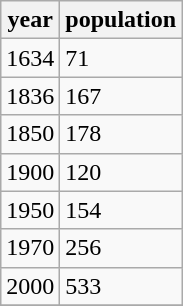<table class="wikitable">
<tr>
<th>year</th>
<th>population</th>
</tr>
<tr>
<td>1634</td>
<td>71</td>
</tr>
<tr>
<td>1836</td>
<td>167</td>
</tr>
<tr>
<td>1850</td>
<td>178</td>
</tr>
<tr>
<td>1900</td>
<td>120</td>
</tr>
<tr>
<td>1950</td>
<td>154</td>
</tr>
<tr>
<td>1970</td>
<td>256</td>
</tr>
<tr>
<td>2000</td>
<td>533</td>
</tr>
<tr>
</tr>
</table>
